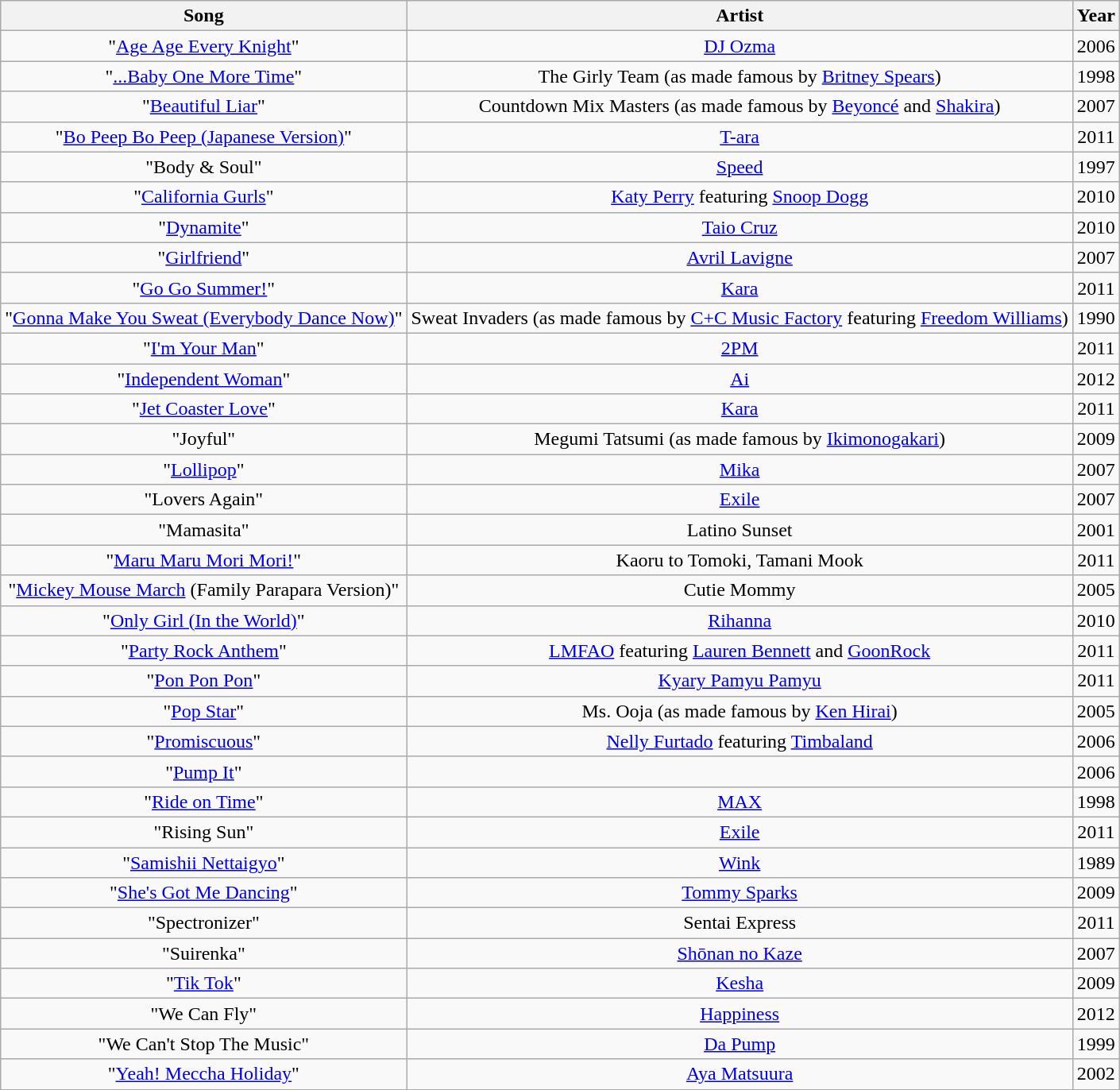<table class="wikitable sortable" style="text-align: center">
<tr>
<th scope="col">Song</th>
<th scope="col">Artist</th>
<th scope="col">Year</th>
</tr>
<tr>
<td>"<a href='#'>Age Age Every Knight</a>"</td>
<td><a href='#'>DJ Ozma</a></td>
<td>2006</td>
</tr>
<tr>
<td>"<a href='#'>...Baby One More Time</a>"</td>
<td>The Girly Team (as made famous by <a href='#'>Britney Spears</a>)</td>
<td>1998</td>
</tr>
<tr>
<td>"<a href='#'>Beautiful Liar</a>"</td>
<td>Countdown Mix Masters (as made famous by <a href='#'>Beyoncé</a> and <a href='#'>Shakira</a>)</td>
<td>2007</td>
</tr>
<tr>
<td>"<a href='#'>Bo Peep Bo Peep (Japanese Version)</a>"</td>
<td><a href='#'>T-ara</a></td>
<td>2011</td>
</tr>
<tr>
<td>"Body & Soul"</td>
<td><a href='#'>Speed</a></td>
<td>1997</td>
</tr>
<tr>
<td>"<a href='#'>California Gurls</a>"</td>
<td><a href='#'>Katy Perry</a> featuring <a href='#'>Snoop Dogg</a></td>
<td>2010</td>
</tr>
<tr>
<td>"<a href='#'>Dynamite</a>"</td>
<td><a href='#'>Taio Cruz</a></td>
<td>2010</td>
</tr>
<tr>
<td>"<a href='#'>Girlfriend</a>"</td>
<td><a href='#'>Avril Lavigne</a></td>
<td>2007</td>
</tr>
<tr>
<td>"<a href='#'>Go Go Summer!</a>"</td>
<td><a href='#'>Kara</a></td>
<td>2011</td>
</tr>
<tr>
<td>"<a href='#'>Gonna Make You Sweat (Everybody Dance Now)</a>"</td>
<td>Sweat Invaders (as made famous by <a href='#'>C+C Music Factory</a> featuring <a href='#'>Freedom Williams</a>)</td>
<td>1990</td>
</tr>
<tr>
<td>"<a href='#'>I'm Your Man</a>"</td>
<td><a href='#'>2PM</a></td>
<td>2011</td>
</tr>
<tr>
<td>"<a href='#'>Independent Woman</a>"</td>
<td><a href='#'>Ai</a></td>
<td>2012</td>
</tr>
<tr>
<td>"<a href='#'>Jet Coaster Love</a>"</td>
<td><a href='#'>Kara</a></td>
<td>2011</td>
</tr>
<tr>
<td>"Joyful"</td>
<td>Megumi Tatsumi (as made famous by <a href='#'>Ikimonogakari</a>)</td>
<td>2009</td>
</tr>
<tr>
<td>"<a href='#'>Lollipop</a>"</td>
<td><a href='#'>Mika</a></td>
<td>2007</td>
</tr>
<tr>
<td>"Lovers Again"</td>
<td><a href='#'>Exile</a></td>
<td>2007</td>
</tr>
<tr>
<td>"Mamasita"</td>
<td>Latino Sunset</td>
<td>2001</td>
</tr>
<tr>
<td>"<a href='#'>Maru Maru Mori Mori!</a>"</td>
<td>Kaoru to Tomoki, Tamani Mook</td>
<td>2011</td>
</tr>
<tr>
<td>"<a href='#'>Mickey Mouse March</a> (Family Parapara Version)"</td>
<td>Cutie Mommy</td>
<td>2005</td>
</tr>
<tr>
<td>"<a href='#'>Only Girl (In the World)</a>"</td>
<td><a href='#'>Rihanna</a></td>
<td>2010</td>
</tr>
<tr>
<td>"<a href='#'>Party Rock Anthem</a>"</td>
<td><a href='#'>LMFAO</a> featuring <a href='#'>Lauren Bennett</a> and <a href='#'>GoonRock</a></td>
<td>2011</td>
</tr>
<tr>
<td>"<a href='#'>Pon Pon Pon</a>"</td>
<td><a href='#'>Kyary Pamyu Pamyu</a></td>
<td>2011</td>
</tr>
<tr>
<td>"<a href='#'>Pop Star</a>"</td>
<td>Ms. Ooja (as made famous by <a href='#'>Ken Hirai</a>)</td>
<td>2005</td>
</tr>
<tr>
<td>"<a href='#'>Promiscuous</a>"</td>
<td><a href='#'>Nelly Furtado</a> featuring <a href='#'>Timbaland</a></td>
<td>2006</td>
</tr>
<tr>
<td>"<a href='#'>Pump It</a>"</td>
<td></td>
<td>2006</td>
</tr>
<tr>
<td>"<a href='#'>Ride on Time</a>"</td>
<td><a href='#'>MAX</a></td>
<td>1998</td>
</tr>
<tr>
<td>"Rising Sun"</td>
<td><a href='#'>Exile</a></td>
<td>2011</td>
</tr>
<tr>
<td>"<a href='#'>Samishii Nettaigyo</a>"</td>
<td><a href='#'>Wink</a></td>
<td>1989</td>
</tr>
<tr>
<td>"<a href='#'>She's Got Me Dancing</a>"</td>
<td><a href='#'>Tommy Sparks</a></td>
<td>2009</td>
</tr>
<tr>
<td>"Spectronizer"</td>
<td>Sentai Express</td>
<td>2011</td>
</tr>
<tr>
<td>"Suirenka"</td>
<td><a href='#'>Shōnan no Kaze</a></td>
<td>2007</td>
</tr>
<tr>
<td>"<a href='#'>Tik Tok</a>"</td>
<td><a href='#'>Kesha</a></td>
<td>2009</td>
</tr>
<tr>
<td>"We Can Fly"</td>
<td><a href='#'>Happiness</a></td>
<td>2012</td>
</tr>
<tr>
<td>"We Can't Stop The Music"</td>
<td><a href='#'>Da Pump</a></td>
<td>1999</td>
</tr>
<tr>
<td>"<a href='#'>Yeah! Meccha Holiday</a>"</td>
<td><a href='#'>Aya Matsuura</a></td>
<td>2002</td>
</tr>
</table>
